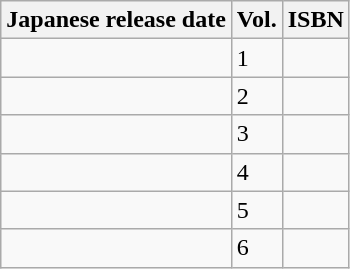<table class="wikitable">
<tr>
<th>Japanese release date</th>
<th>Vol.</th>
<th>ISBN</th>
</tr>
<tr>
<td></td>
<td>1</td>
<td></td>
</tr>
<tr>
<td></td>
<td>2</td>
<td></td>
</tr>
<tr>
<td></td>
<td>3</td>
<td></td>
</tr>
<tr>
<td></td>
<td>4</td>
<td></td>
</tr>
<tr>
<td></td>
<td>5</td>
<td></td>
</tr>
<tr>
<td></td>
<td>6</td>
<td></td>
</tr>
</table>
